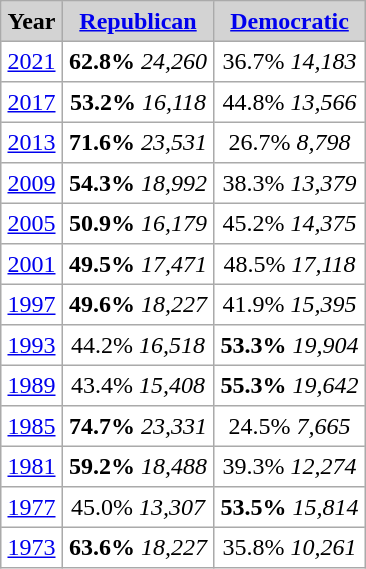<table align="center" border="2" cellpadding="4" cellspacing="0" style="float:right; margin: 1em 1em 1em 0; border: 1px #aaa solid; border-collapse: collapse;">
<tr style="background:lightgrey;">
<th>Year</th>
<th><a href='#'>Republican</a></th>
<th><a href='#'>Democratic</a></th>
</tr>
<tr>
<td align="center" ><a href='#'>2021</a></td>
<td align="center" ><strong>62.8%</strong> <em>24,260</em></td>
<td align="center" >36.7% <em>14,183</em></td>
</tr>
<tr>
<td align="center" ><a href='#'>2017</a></td>
<td align="center" ><strong>53.2%</strong> <em>16,118</em></td>
<td align="center" >44.8% <em>13,566</em></td>
</tr>
<tr>
<td align="center" ><a href='#'>2013</a></td>
<td align="center" ><strong>71.6%</strong> <em>23,531</em></td>
<td align="center" >26.7% <em>8,798</em></td>
</tr>
<tr>
<td align="center" ><a href='#'>2009</a></td>
<td align="center" ><strong>54.3%</strong> <em>18,992</em></td>
<td align="center" >38.3% <em>13,379</em></td>
</tr>
<tr>
<td align="center" ><a href='#'>2005</a></td>
<td align="center" ><strong>50.9%</strong> <em>16,179</em></td>
<td align="center" >45.2% <em>14,375</em></td>
</tr>
<tr>
<td align="center" ><a href='#'>2001</a></td>
<td align="center" ><strong>49.5%</strong> <em>17,471</em></td>
<td align="center" >48.5% <em>17,118</em></td>
</tr>
<tr>
<td align="center" ><a href='#'>1997</a></td>
<td align="center" ><strong>49.6%</strong> <em>18,227</em></td>
<td align="center" >41.9% <em>15,395</em></td>
</tr>
<tr>
<td align="center" ><a href='#'>1993</a></td>
<td align="center" >44.2% <em>16,518</em></td>
<td align="center" ><strong>53.3%</strong> <em>19,904</em></td>
</tr>
<tr>
<td align="center" ><a href='#'>1989</a></td>
<td align="center" >43.4% <em>15,408</em></td>
<td align="center" ><strong>55.3%</strong> <em>19,642</em></td>
</tr>
<tr>
<td align="center" ><a href='#'>1985</a></td>
<td align="center" ><strong>74.7%</strong> <em>23,331</em></td>
<td align="center" >24.5% <em>7,665</em></td>
</tr>
<tr>
<td align="center" ><a href='#'>1981</a></td>
<td align="center" ><strong>59.2%</strong> <em>18,488</em></td>
<td align="center" >39.3% <em>12,274</em></td>
</tr>
<tr>
<td align="center" ><a href='#'>1977</a></td>
<td align="center" >45.0% <em>13,307</em></td>
<td align="center" ><strong>53.5%</strong> <em>15,814</em></td>
</tr>
<tr>
<td align="center" ><a href='#'>1973</a></td>
<td align="center" ><strong>63.6%</strong> <em>18,227</em></td>
<td align="center" >35.8% <em>10,261</em></td>
</tr>
</table>
